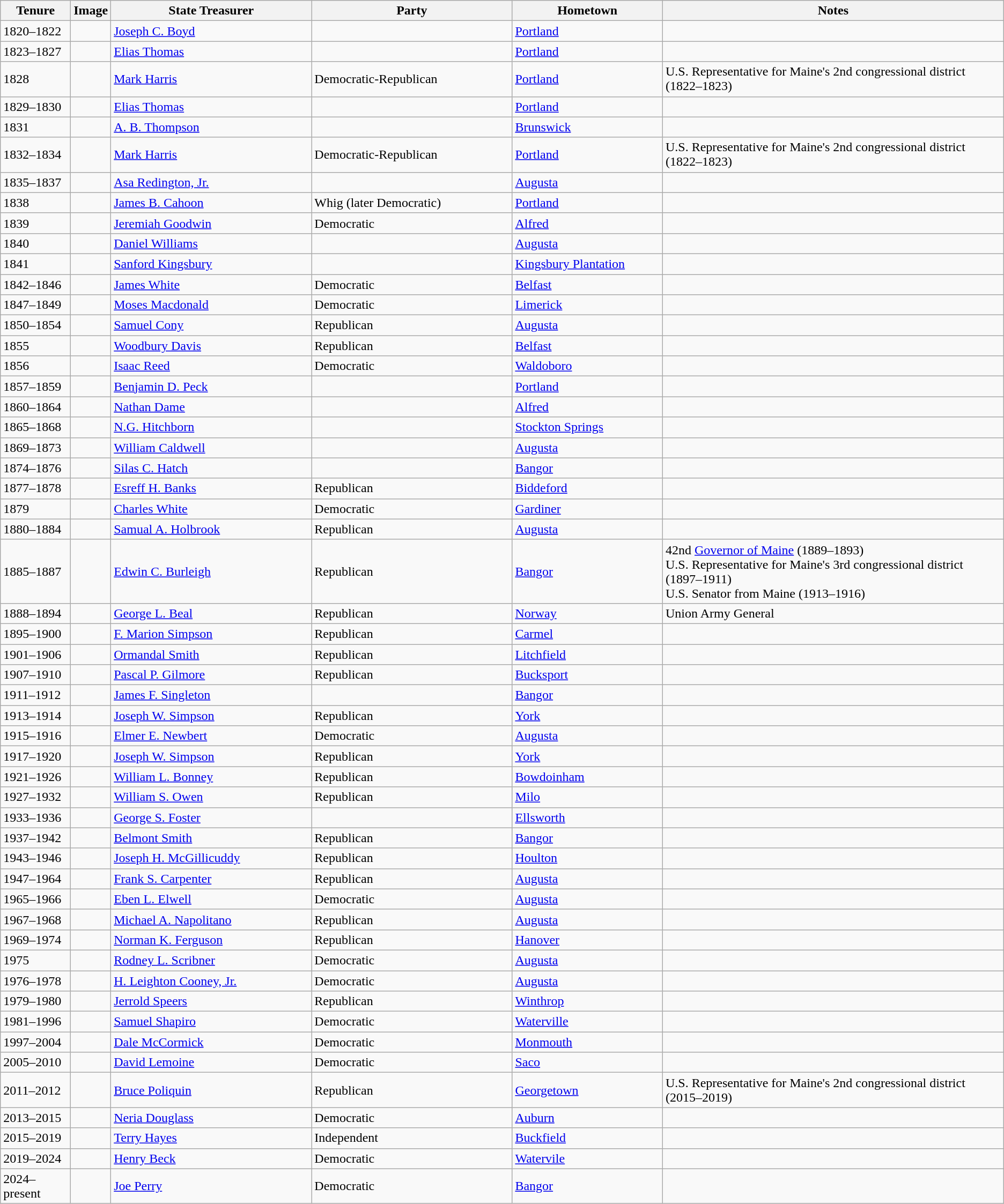<table class="wikitable">
<tr>
<th width="7%">Tenure</th>
<th>Image</th>
<th width="20%">State Treasurer</th>
<th width="20%">Party</th>
<th width="15%">Hometown</th>
<th>Notes</th>
</tr>
<tr>
<td>1820–1822</td>
<td></td>
<td><a href='#'>Joseph C. Boyd</a></td>
<td></td>
<td><a href='#'>Portland</a></td>
<td></td>
</tr>
<tr>
<td>1823–1827</td>
<td></td>
<td><a href='#'>Elias Thomas</a></td>
<td></td>
<td><a href='#'>Portland</a></td>
<td></td>
</tr>
<tr>
<td>1828</td>
<td></td>
<td><a href='#'>Mark Harris</a></td>
<td>Democratic-Republican</td>
<td><a href='#'>Portland</a></td>
<td>U.S. Representative for Maine's 2nd congressional district (1822–1823)</td>
</tr>
<tr>
<td>1829–1830</td>
<td></td>
<td><a href='#'>Elias Thomas</a></td>
<td></td>
<td><a href='#'>Portland</a></td>
<td></td>
</tr>
<tr>
<td>1831</td>
<td></td>
<td><a href='#'>A. B. Thompson</a></td>
<td></td>
<td><a href='#'>Brunswick</a></td>
<td></td>
</tr>
<tr>
<td>1832–1834</td>
<td></td>
<td><a href='#'>Mark Harris</a></td>
<td>Democratic-Republican</td>
<td><a href='#'>Portland</a></td>
<td>U.S. Representative for Maine's 2nd congressional district (1822–1823)</td>
</tr>
<tr>
<td>1835–1837</td>
<td></td>
<td><a href='#'>Asa Redington, Jr.</a></td>
<td></td>
<td><a href='#'>Augusta</a></td>
<td></td>
</tr>
<tr>
<td>1838</td>
<td></td>
<td><a href='#'>James B. Cahoon</a></td>
<td>Whig (later Democratic)</td>
<td><a href='#'>Portland</a></td>
<td></td>
</tr>
<tr>
<td>1839</td>
<td></td>
<td><a href='#'>Jeremiah Goodwin</a></td>
<td>Democratic</td>
<td><a href='#'>Alfred</a></td>
<td></td>
</tr>
<tr>
<td>1840</td>
<td></td>
<td><a href='#'>Daniel Williams</a></td>
<td></td>
<td><a href='#'>Augusta</a></td>
<td></td>
</tr>
<tr>
<td>1841</td>
<td></td>
<td><a href='#'>Sanford Kingsbury</a></td>
<td></td>
<td><a href='#'>Kingsbury Plantation</a></td>
<td></td>
</tr>
<tr>
<td>1842–1846</td>
<td></td>
<td><a href='#'>James White</a></td>
<td>Democratic</td>
<td><a href='#'>Belfast</a></td>
<td></td>
</tr>
<tr>
<td>1847–1849</td>
<td></td>
<td><a href='#'>Moses Macdonald</a></td>
<td>Democratic</td>
<td><a href='#'>Limerick</a></td>
<td></td>
</tr>
<tr>
<td>1850–1854</td>
<td></td>
<td><a href='#'>Samuel Cony</a></td>
<td>Republican</td>
<td><a href='#'>Augusta</a></td>
<td></td>
</tr>
<tr>
<td>1855</td>
<td></td>
<td><a href='#'>Woodbury Davis</a></td>
<td>Republican</td>
<td><a href='#'>Belfast</a></td>
<td></td>
</tr>
<tr>
<td>1856</td>
<td></td>
<td><a href='#'>Isaac Reed</a></td>
<td>Democratic</td>
<td><a href='#'>Waldoboro</a></td>
<td></td>
</tr>
<tr>
<td>1857–1859</td>
<td></td>
<td><a href='#'>Benjamin D. Peck</a></td>
<td></td>
<td><a href='#'>Portland</a></td>
<td></td>
</tr>
<tr>
<td>1860–1864</td>
<td></td>
<td><a href='#'>Nathan Dame</a></td>
<td></td>
<td><a href='#'>Alfred</a></td>
<td></td>
</tr>
<tr>
<td>1865–1868</td>
<td></td>
<td><a href='#'>N.G. Hitchborn</a></td>
<td></td>
<td><a href='#'>Stockton Springs</a></td>
<td></td>
</tr>
<tr>
<td>1869–1873</td>
<td></td>
<td><a href='#'>William Caldwell</a></td>
<td></td>
<td><a href='#'>Augusta</a></td>
<td></td>
</tr>
<tr>
<td>1874–1876</td>
<td></td>
<td><a href='#'>Silas C. Hatch</a></td>
<td></td>
<td><a href='#'>Bangor</a></td>
<td></td>
</tr>
<tr>
<td>1877–1878</td>
<td></td>
<td><a href='#'>Esreff H. Banks</a></td>
<td>Republican</td>
<td><a href='#'>Biddeford</a></td>
<td></td>
</tr>
<tr>
<td>1879</td>
<td></td>
<td><a href='#'>Charles White</a></td>
<td>Democratic</td>
<td><a href='#'>Gardiner</a></td>
<td></td>
</tr>
<tr>
<td>1880–1884</td>
<td></td>
<td><a href='#'>Samual A. Holbrook</a></td>
<td>Republican</td>
<td><a href='#'>Augusta</a></td>
<td></td>
</tr>
<tr>
<td>1885–1887</td>
<td></td>
<td><a href='#'>Edwin C. Burleigh</a></td>
<td>Republican</td>
<td><a href='#'>Bangor</a></td>
<td>42nd <a href='#'>Governor of Maine</a> (1889–1893)<br>U.S. Representative for Maine's 3rd congressional district (1897–1911)<br>U.S. Senator from Maine (1913–1916)</td>
</tr>
<tr>
<td>1888–1894</td>
<td></td>
<td><a href='#'>George L. Beal</a></td>
<td>Republican</td>
<td><a href='#'>Norway</a></td>
<td>Union Army General</td>
</tr>
<tr>
<td>1895–1900</td>
<td></td>
<td><a href='#'>F. Marion Simpson</a></td>
<td>Republican</td>
<td><a href='#'>Carmel</a></td>
<td></td>
</tr>
<tr>
<td>1901–1906</td>
<td></td>
<td><a href='#'>Ormandal Smith</a></td>
<td>Republican</td>
<td><a href='#'>Litchfield</a></td>
<td></td>
</tr>
<tr>
<td>1907–1910</td>
<td></td>
<td><a href='#'>Pascal P. Gilmore</a></td>
<td>Republican</td>
<td><a href='#'>Bucksport</a></td>
<td></td>
</tr>
<tr>
<td>1911–1912</td>
<td></td>
<td><a href='#'>James F. Singleton</a></td>
<td></td>
<td><a href='#'>Bangor</a></td>
<td></td>
</tr>
<tr>
<td>1913–1914</td>
<td></td>
<td><a href='#'>Joseph W. Simpson</a></td>
<td>Republican</td>
<td><a href='#'>York</a></td>
<td></td>
</tr>
<tr>
<td>1915–1916</td>
<td></td>
<td><a href='#'>Elmer E. Newbert</a></td>
<td>Democratic</td>
<td><a href='#'>Augusta</a></td>
<td></td>
</tr>
<tr>
<td>1917–1920</td>
<td></td>
<td><a href='#'>Joseph W. Simpson</a></td>
<td>Republican</td>
<td><a href='#'>York</a></td>
<td></td>
</tr>
<tr>
<td>1921–1926</td>
<td></td>
<td><a href='#'>William L. Bonney</a></td>
<td>Republican</td>
<td><a href='#'>Bowdoinham</a></td>
<td></td>
</tr>
<tr>
<td>1927–1932</td>
<td></td>
<td><a href='#'>William S. Owen</a></td>
<td>Republican</td>
<td><a href='#'>Milo</a></td>
<td></td>
</tr>
<tr>
<td>1933–1936</td>
<td></td>
<td><a href='#'>George S. Foster</a></td>
<td></td>
<td><a href='#'>Ellsworth</a></td>
<td></td>
</tr>
<tr>
<td>1937–1942</td>
<td></td>
<td><a href='#'>Belmont Smith</a></td>
<td>Republican</td>
<td><a href='#'>Bangor</a></td>
<td></td>
</tr>
<tr>
<td>1943–1946</td>
<td></td>
<td><a href='#'>Joseph H. McGillicuddy</a></td>
<td>Republican</td>
<td><a href='#'>Houlton</a></td>
<td></td>
</tr>
<tr>
<td>1947–1964</td>
<td></td>
<td><a href='#'>Frank S. Carpenter</a></td>
<td>Republican</td>
<td><a href='#'>Augusta</a></td>
<td></td>
</tr>
<tr>
<td>1965–1966</td>
<td></td>
<td><a href='#'>Eben L. Elwell</a></td>
<td>Democratic</td>
<td><a href='#'>Augusta</a></td>
<td></td>
</tr>
<tr>
<td>1967–1968</td>
<td></td>
<td><a href='#'>Michael A. Napolitano</a></td>
<td>Republican</td>
<td><a href='#'>Augusta</a></td>
<td></td>
</tr>
<tr>
<td>1969–1974</td>
<td></td>
<td><a href='#'>Norman K. Ferguson</a></td>
<td>Republican</td>
<td><a href='#'>Hanover</a></td>
<td></td>
</tr>
<tr>
<td>1975</td>
<td></td>
<td><a href='#'>Rodney L. Scribner</a></td>
<td>Democratic</td>
<td><a href='#'>Augusta</a></td>
<td></td>
</tr>
<tr>
<td>1976–1978</td>
<td></td>
<td><a href='#'>H. Leighton Cooney, Jr.</a></td>
<td>Democratic</td>
<td><a href='#'>Augusta</a></td>
<td></td>
</tr>
<tr>
<td>1979–1980</td>
<td></td>
<td><a href='#'>Jerrold Speers</a></td>
<td>Republican</td>
<td><a href='#'>Winthrop</a></td>
<td></td>
</tr>
<tr>
<td>1981–1996</td>
<td></td>
<td><a href='#'>Samuel Shapiro</a></td>
<td>Democratic</td>
<td><a href='#'>Waterville</a></td>
<td></td>
</tr>
<tr>
<td>1997–2004</td>
<td></td>
<td><a href='#'>Dale McCormick</a></td>
<td>Democratic</td>
<td><a href='#'>Monmouth</a></td>
<td></td>
</tr>
<tr>
<td>2005–2010</td>
<td></td>
<td><a href='#'>David Lemoine</a></td>
<td>Democratic</td>
<td><a href='#'>Saco</a></td>
<td></td>
</tr>
<tr>
<td>2011–2012</td>
<td></td>
<td><a href='#'>Bruce Poliquin</a></td>
<td>Republican</td>
<td><a href='#'>Georgetown</a></td>
<td>U.S. Representative for Maine's 2nd congressional district (2015–2019)</td>
</tr>
<tr>
<td>2013–2015</td>
<td></td>
<td><a href='#'>Neria Douglass</a></td>
<td>Democratic</td>
<td><a href='#'>Auburn</a></td>
<td></td>
</tr>
<tr>
<td>2015–2019</td>
<td></td>
<td><a href='#'>Terry Hayes</a></td>
<td>Independent</td>
<td><a href='#'>Buckfield</a></td>
<td></td>
</tr>
<tr>
<td>2019–2024</td>
<td></td>
<td><a href='#'>Henry Beck</a></td>
<td>Democratic</td>
<td><a href='#'>Watervile</a></td>
<td></td>
</tr>
<tr>
<td>2024–present</td>
<td></td>
<td><a href='#'>Joe Perry</a></td>
<td>Democratic</td>
<td><a href='#'>Bangor</a></td>
<td></td>
</tr>
</table>
